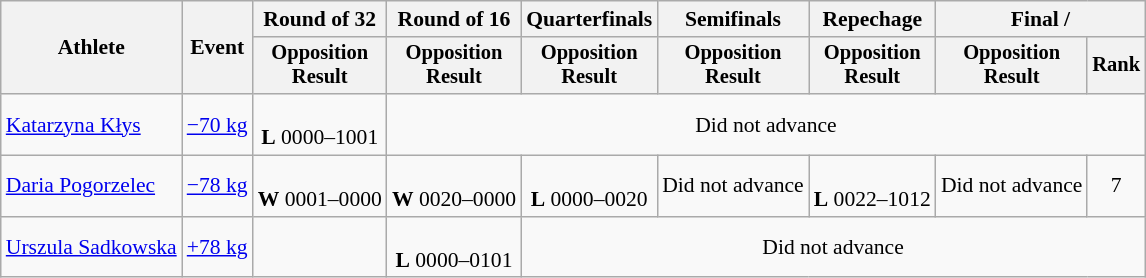<table class="wikitable" style="font-size:90%">
<tr>
<th rowspan="2">Athlete</th>
<th rowspan="2">Event</th>
<th>Round of 32</th>
<th>Round of 16</th>
<th>Quarterfinals</th>
<th>Semifinals</th>
<th>Repechage</th>
<th colspan=2>Final / </th>
</tr>
<tr style="font-size:95%">
<th>Opposition<br>Result</th>
<th>Opposition<br>Result</th>
<th>Opposition<br>Result</th>
<th>Opposition<br>Result</th>
<th>Opposition<br>Result</th>
<th>Opposition<br>Result</th>
<th>Rank</th>
</tr>
<tr align=center>
<td align=left><a href='#'>Katarzyna Kłys</a></td>
<td align=left><a href='#'>−70 kg</a></td>
<td><br><strong>L</strong> 0000–1001</td>
<td colspan=6>Did not advance</td>
</tr>
<tr align=center>
<td align=left><a href='#'>Daria Pogorzelec</a></td>
<td align=left><a href='#'>−78 kg</a></td>
<td><br><strong>W</strong> 0001–0000</td>
<td><br><strong>W</strong> 0020–0000</td>
<td><br><strong>L</strong> 0000–0020</td>
<td>Did not advance</td>
<td><br><strong>L</strong> 0022–1012</td>
<td>Did not advance</td>
<td>7</td>
</tr>
<tr align=center>
<td align=left><a href='#'>Urszula Sadkowska</a></td>
<td align=left><a href='#'>+78 kg</a></td>
<td></td>
<td><br><strong>L</strong> 0000–0101</td>
<td colspan=5>Did not advance</td>
</tr>
</table>
